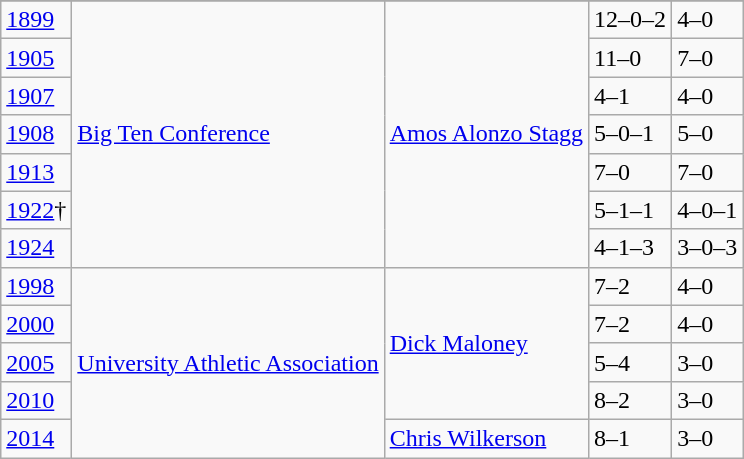<table class="wikitable">
<tr>
</tr>
<tr>
<td><a href='#'>1899</a></td>
<td rowspan="7"><a href='#'>Big Ten Conference</a></td>
<td rowspan="7"><a href='#'>Amos Alonzo Stagg</a></td>
<td>12–0–2</td>
<td>4–0</td>
</tr>
<tr>
<td><a href='#'>1905</a></td>
<td>11–0</td>
<td>7–0</td>
</tr>
<tr>
<td><a href='#'>1907</a></td>
<td>4–1</td>
<td>4–0</td>
</tr>
<tr>
<td><a href='#'>1908</a></td>
<td>5–0–1</td>
<td>5–0</td>
</tr>
<tr>
<td><a href='#'>1913</a></td>
<td>7–0</td>
<td>7–0</td>
</tr>
<tr>
<td><a href='#'>1922</a>†</td>
<td>5–1–1</td>
<td>4–0–1</td>
</tr>
<tr>
<td><a href='#'>1924</a></td>
<td>4–1–3</td>
<td>3–0–3</td>
</tr>
<tr>
<td><a href='#'>1998</a></td>
<td rowspan="5"><a href='#'>University Athletic Association</a></td>
<td rowspan="4"><a href='#'>Dick Maloney</a></td>
<td>7–2</td>
<td>4–0</td>
</tr>
<tr>
<td><a href='#'>2000</a></td>
<td>7–2</td>
<td>4–0</td>
</tr>
<tr>
<td><a href='#'>2005</a></td>
<td>5–4</td>
<td>3–0</td>
</tr>
<tr>
<td><a href='#'>2010</a></td>
<td>8–2</td>
<td>3–0</td>
</tr>
<tr>
<td><a href='#'>2014</a></td>
<td><a href='#'>Chris Wilkerson</a></td>
<td>8–1</td>
<td>3–0</td>
</tr>
</table>
